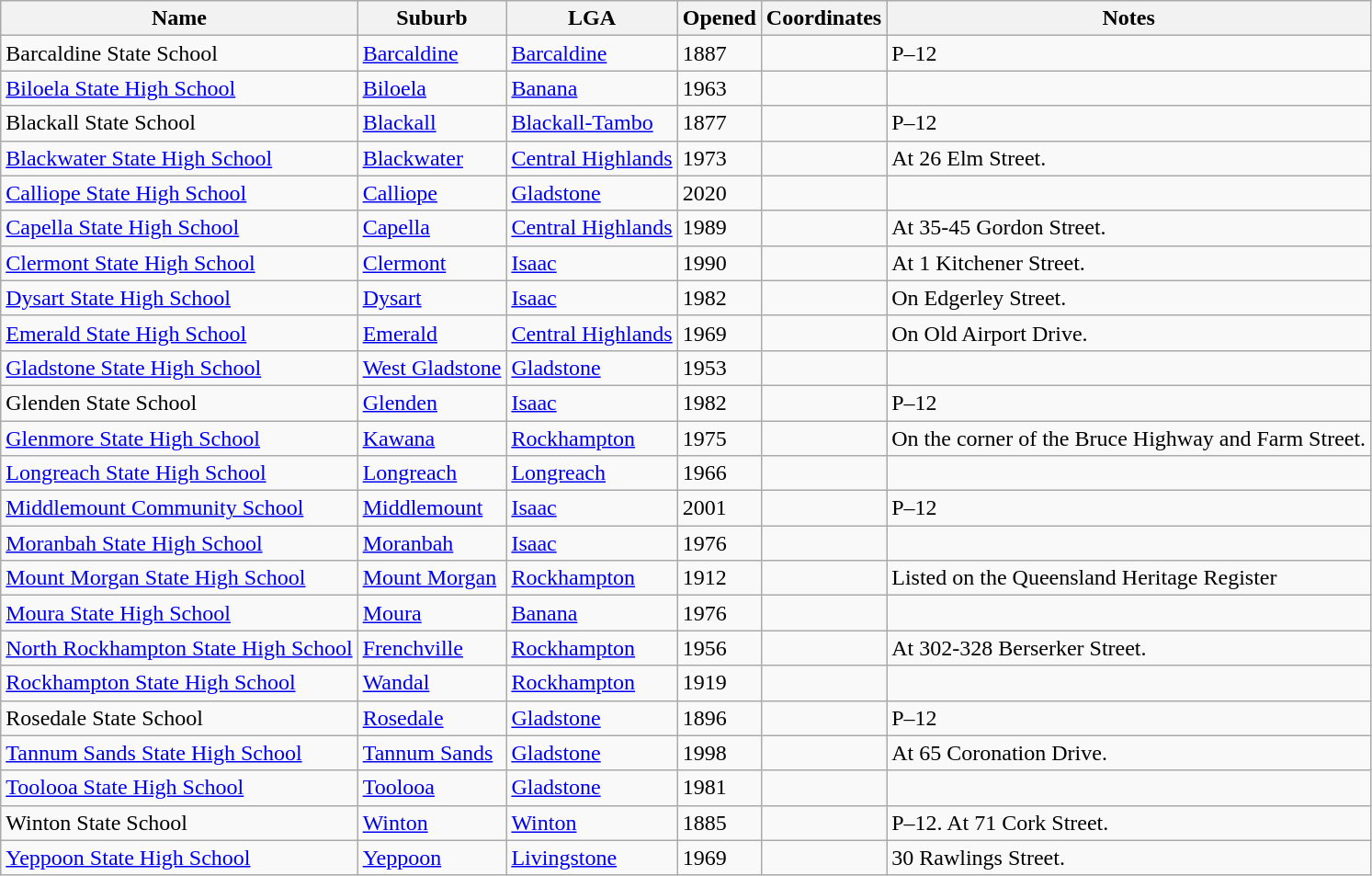<table class="wikitable sortable">
<tr>
<th>Name</th>
<th>Suburb</th>
<th>LGA</th>
<th>Opened</th>
<th>Coordinates</th>
<th>Notes</th>
</tr>
<tr>
<td>Barcaldine State School</td>
<td><a href='#'>Barcaldine</a></td>
<td><a href='#'>Barcaldine</a></td>
<td>1887</td>
<td></td>
<td>P–12</td>
</tr>
<tr>
<td><a href='#'>Biloela State High School</a></td>
<td><a href='#'>Biloela</a></td>
<td><a href='#'>Banana</a></td>
<td>1963</td>
<td></td>
<td></td>
</tr>
<tr>
<td>Blackall State School</td>
<td><a href='#'>Blackall</a></td>
<td><a href='#'>Blackall-Tambo</a></td>
<td>1877</td>
<td></td>
<td>P–12</td>
</tr>
<tr>
<td><a href='#'>Blackwater State High School</a></td>
<td><a href='#'>Blackwater</a></td>
<td><a href='#'>Central Highlands</a></td>
<td>1973</td>
<td></td>
<td>At 26 Elm Street.</td>
</tr>
<tr>
<td><a href='#'>Calliope State High School</a></td>
<td><a href='#'>Calliope</a></td>
<td><a href='#'>Gladstone</a></td>
<td>2020</td>
<td></td>
<td></td>
</tr>
<tr>
<td><a href='#'>Capella State High School</a></td>
<td><a href='#'>Capella</a></td>
<td><a href='#'>Central Highlands</a></td>
<td>1989</td>
<td></td>
<td>At 35-45 Gordon Street.</td>
</tr>
<tr>
<td><a href='#'>Clermont State High School</a></td>
<td><a href='#'>Clermont</a></td>
<td><a href='#'>Isaac</a></td>
<td>1990</td>
<td></td>
<td>At 1 Kitchener Street.</td>
</tr>
<tr>
<td><a href='#'>Dysart State High School</a></td>
<td><a href='#'>Dysart</a></td>
<td><a href='#'>Isaac</a></td>
<td>1982</td>
<td></td>
<td>On Edgerley Street.</td>
</tr>
<tr>
<td><a href='#'>Emerald State High School</a></td>
<td><a href='#'>Emerald</a></td>
<td><a href='#'>Central Highlands</a></td>
<td>1969</td>
<td></td>
<td>On Old Airport Drive.</td>
</tr>
<tr>
<td><a href='#'>Gladstone State High School</a></td>
<td><a href='#'>West Gladstone</a></td>
<td><a href='#'>Gladstone</a></td>
<td>1953</td>
<td></td>
<td></td>
</tr>
<tr>
<td>Glenden State School</td>
<td><a href='#'>Glenden</a></td>
<td><a href='#'>Isaac</a></td>
<td>1982</td>
<td></td>
<td>P–12</td>
</tr>
<tr>
<td><a href='#'>Glenmore State High School</a></td>
<td><a href='#'>Kawana</a></td>
<td><a href='#'>Rockhampton</a></td>
<td>1975</td>
<td></td>
<td>On the corner of the Bruce Highway and Farm Street.</td>
</tr>
<tr>
<td><a href='#'>Longreach State High School</a></td>
<td><a href='#'>Longreach</a></td>
<td><a href='#'>Longreach</a></td>
<td>1966</td>
<td></td>
<td></td>
</tr>
<tr>
<td><a href='#'>Middlemount Community School</a></td>
<td><a href='#'>Middlemount</a></td>
<td><a href='#'>Isaac</a></td>
<td>2001</td>
<td></td>
<td>P–12</td>
</tr>
<tr>
<td><a href='#'>Moranbah State High School</a></td>
<td><a href='#'>Moranbah</a></td>
<td><a href='#'>Isaac</a></td>
<td>1976</td>
<td></td>
<td></td>
</tr>
<tr>
<td><a href='#'>Mount Morgan State High School</a></td>
<td><a href='#'>Mount Morgan</a></td>
<td><a href='#'>Rockhampton</a></td>
<td>1912</td>
<td></td>
<td>Listed on the Queensland Heritage Register</td>
</tr>
<tr>
<td><a href='#'>Moura State High School</a></td>
<td><a href='#'>Moura</a></td>
<td><a href='#'>Banana</a></td>
<td>1976</td>
<td></td>
<td></td>
</tr>
<tr>
<td><a href='#'>North Rockhampton State High School</a></td>
<td><a href='#'>Frenchville</a></td>
<td><a href='#'>Rockhampton</a></td>
<td>1956</td>
<td></td>
<td>At 302-328 Berserker Street.</td>
</tr>
<tr>
<td><a href='#'>Rockhampton State High School</a></td>
<td><a href='#'>Wandal</a></td>
<td><a href='#'>Rockhampton</a></td>
<td>1919</td>
<td></td>
<td></td>
</tr>
<tr>
<td>Rosedale State School</td>
<td><a href='#'>Rosedale</a></td>
<td><a href='#'>Gladstone</a></td>
<td>1896</td>
<td></td>
<td>P–12</td>
</tr>
<tr>
<td><a href='#'>Tannum Sands State High School</a></td>
<td><a href='#'>Tannum Sands</a></td>
<td><a href='#'>Gladstone</a></td>
<td>1998</td>
<td></td>
<td>At 65 Coronation Drive.</td>
</tr>
<tr>
<td><a href='#'>Toolooa State High School</a></td>
<td><a href='#'>Toolooa</a></td>
<td><a href='#'>Gladstone</a></td>
<td>1981</td>
<td></td>
<td></td>
</tr>
<tr>
<td>Winton State School</td>
<td><a href='#'>Winton</a></td>
<td><a href='#'>Winton</a></td>
<td>1885</td>
<td></td>
<td>P–12. At 71 Cork Street.</td>
</tr>
<tr>
<td><a href='#'>Yeppoon State High School</a></td>
<td><a href='#'>Yeppoon</a></td>
<td><a href='#'>Livingstone</a></td>
<td>1969</td>
<td></td>
<td>30 Rawlings Street.</td>
</tr>
</table>
